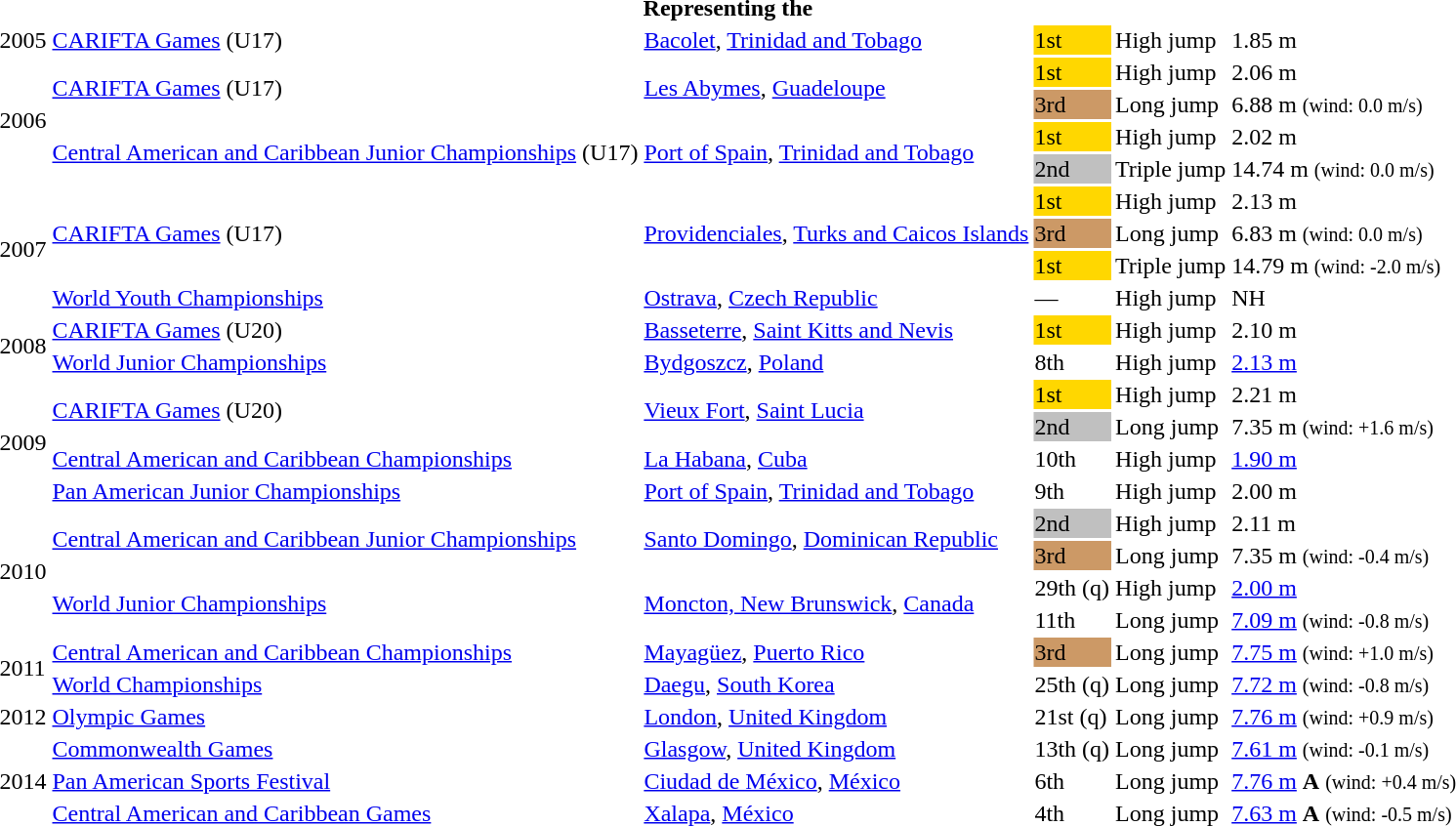<table>
<tr>
<th colspan="6">Representing the </th>
</tr>
<tr>
<td>2005</td>
<td><a href='#'>CARIFTA Games</a> (U17)</td>
<td><a href='#'>Bacolet</a>, <a href='#'>Trinidad and Tobago</a></td>
<td bgcolor=gold>1st</td>
<td>High jump</td>
<td>1.85 m</td>
</tr>
<tr>
<td rowspan=4>2006</td>
<td rowspan=2><a href='#'>CARIFTA Games</a> (U17)</td>
<td rowspan=2><a href='#'>Les Abymes</a>, <a href='#'>Guadeloupe</a></td>
<td bgcolor=gold>1st</td>
<td>High jump</td>
<td>2.06 m</td>
</tr>
<tr>
<td bgcolor="cc9966">3rd</td>
<td>Long jump</td>
<td>6.88 m <small>(wind: 0.0 m/s)</small></td>
</tr>
<tr>
<td rowspan=2><a href='#'>Central American and Caribbean Junior Championships</a> (U17)</td>
<td rowspan=2><a href='#'>Port of Spain</a>, <a href='#'>Trinidad and Tobago</a></td>
<td bgcolor=gold>1st</td>
<td>High jump</td>
<td>2.02 m</td>
</tr>
<tr>
<td bgcolor=silver>2nd</td>
<td>Triple jump</td>
<td>14.74 m <small>(wind: 0.0 m/s)</small></td>
</tr>
<tr>
<td rowspan=4>2007</td>
<td rowspan=3><a href='#'>CARIFTA Games</a> (U17)</td>
<td rowspan=3><a href='#'>Providenciales</a>, <a href='#'>Turks and Caicos Islands</a></td>
<td bgcolor=gold>1st</td>
<td>High jump</td>
<td>2.13 m</td>
</tr>
<tr>
<td bgcolor="cc9966">3rd</td>
<td>Long jump</td>
<td>6.83 m <small>(wind: 0.0 m/s)</small></td>
</tr>
<tr>
<td bgcolor=gold>1st</td>
<td>Triple jump</td>
<td>14.79 m <small>(wind: -2.0 m/s)</small></td>
</tr>
<tr>
<td><a href='#'>World Youth Championships</a></td>
<td><a href='#'>Ostrava</a>, <a href='#'>Czech Republic</a></td>
<td>—</td>
<td>High jump</td>
<td>NH</td>
</tr>
<tr>
<td rowspan=2>2008</td>
<td><a href='#'>CARIFTA Games</a> (U20)</td>
<td><a href='#'>Basseterre</a>, <a href='#'>Saint Kitts and Nevis</a></td>
<td bgcolor=gold>1st</td>
<td>High jump</td>
<td>2.10 m</td>
</tr>
<tr>
<td><a href='#'>World Junior Championships</a></td>
<td><a href='#'>Bydgoszcz</a>, <a href='#'>Poland</a></td>
<td>8th</td>
<td>High jump</td>
<td><a href='#'>2.13 m</a></td>
</tr>
<tr>
<td rowspan=4>2009</td>
<td rowspan=2><a href='#'>CARIFTA Games</a> (U20)</td>
<td rowspan=2><a href='#'>Vieux Fort</a>, <a href='#'>Saint Lucia</a></td>
<td bgcolor=gold>1st</td>
<td>High jump</td>
<td>2.21 m</td>
</tr>
<tr>
<td bgcolor=silver>2nd</td>
<td>Long jump</td>
<td>7.35 m <small>(wind: +1.6 m/s)</small></td>
</tr>
<tr>
<td><a href='#'>Central American and Caribbean Championships</a></td>
<td><a href='#'>La Habana</a>, <a href='#'>Cuba</a></td>
<td>10th</td>
<td>High jump</td>
<td><a href='#'>1.90 m</a></td>
</tr>
<tr>
<td><a href='#'>Pan American Junior Championships</a></td>
<td><a href='#'>Port of Spain</a>, <a href='#'>Trinidad and Tobago</a></td>
<td>9th</td>
<td>High jump</td>
<td>2.00 m</td>
</tr>
<tr>
<td rowspan=4>2010</td>
<td rowspan=2><a href='#'>Central American and Caribbean Junior Championships</a></td>
<td rowspan=2><a href='#'>Santo Domingo</a>, <a href='#'>Dominican Republic</a></td>
<td bgcolor=silver>2nd</td>
<td>High jump</td>
<td>2.11 m</td>
</tr>
<tr>
<td bgcolor="cc9966">3rd</td>
<td>Long jump</td>
<td>7.35 m <small>(wind: -0.4 m/s)</small></td>
</tr>
<tr>
<td rowspan=2><a href='#'>World Junior Championships</a></td>
<td rowspan=2><a href='#'>Moncton, New Brunswick</a>, <a href='#'>Canada</a></td>
<td>29th (q)</td>
<td>High jump</td>
<td><a href='#'>2.00 m</a></td>
</tr>
<tr>
<td>11th</td>
<td>Long jump</td>
<td><a href='#'>7.09 m</a> <small>(wind: -0.8 m/s)</small></td>
</tr>
<tr>
<td rowspan=2>2011</td>
<td><a href='#'>Central American and Caribbean Championships</a></td>
<td><a href='#'>Mayagüez</a>, <a href='#'>Puerto Rico</a></td>
<td bgcolor="cc9966">3rd</td>
<td>Long jump</td>
<td><a href='#'>7.75 m</a> <small>(wind: +1.0 m/s)</small></td>
</tr>
<tr>
<td><a href='#'>World Championships</a></td>
<td><a href='#'>Daegu</a>, <a href='#'>South Korea</a></td>
<td>25th (q)</td>
<td>Long jump</td>
<td><a href='#'>7.72 m</a> <small>(wind: -0.8 m/s)</small></td>
</tr>
<tr>
<td>2012</td>
<td><a href='#'>Olympic Games</a></td>
<td><a href='#'>London</a>, <a href='#'>United Kingdom</a></td>
<td>21st (q)</td>
<td>Long jump</td>
<td><a href='#'>7.76 m</a> <small>(wind: +0.9 m/s)</small></td>
</tr>
<tr>
<td rowspan=3>2014</td>
<td><a href='#'>Commonwealth Games</a></td>
<td><a href='#'>Glasgow</a>, <a href='#'>United Kingdom</a></td>
<td>13th (q)</td>
<td>Long jump</td>
<td><a href='#'>7.61 m</a> <small>(wind: -0.1 m/s)</small></td>
</tr>
<tr>
<td><a href='#'>Pan American Sports Festival</a></td>
<td><a href='#'>Ciudad de México</a>, <a href='#'>México</a></td>
<td>6th</td>
<td>Long jump</td>
<td><a href='#'>7.76 m</a> <strong>A</strong> <small>(wind: +0.4 m/s)</small></td>
</tr>
<tr>
<td><a href='#'>Central American and Caribbean Games</a></td>
<td><a href='#'>Xalapa</a>, <a href='#'>México</a></td>
<td>4th</td>
<td>Long jump</td>
<td><a href='#'>7.63 m</a> <strong>A</strong> <small>(wind: -0.5 m/s)</small></td>
</tr>
</table>
